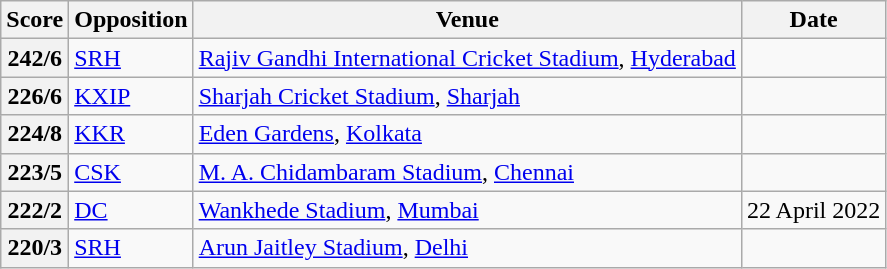<table class="wikitable">
<tr>
<th>Score</th>
<th>Opposition</th>
<th>Venue</th>
<th>Date</th>
</tr>
<tr>
<th>242/6</th>
<td><a href='#'>SRH</a></td>
<td><a href='#'>Rajiv Gandhi International Cricket Stadium</a>, <a href='#'>Hyderabad</a></td>
<td></td>
</tr>
<tr>
<th>226/6</th>
<td><a href='#'>KXIP</a></td>
<td><a href='#'>Sharjah Cricket Stadium</a>, <a href='#'>Sharjah</a></td>
<td></td>
</tr>
<tr>
<th>224/8</th>
<td><a href='#'>KKR</a></td>
<td><a href='#'>Eden Gardens</a>, <a href='#'>Kolkata</a></td>
<td></td>
</tr>
<tr>
<th>223/5</th>
<td><a href='#'>CSK</a></td>
<td><a href='#'>M. A. Chidambaram Stadium</a>, <a href='#'>Chennai</a></td>
<td></td>
</tr>
<tr>
<th>222/2</th>
<td><a href='#'>DC</a></td>
<td><a href='#'>Wankhede Stadium</a>, <a href='#'>Mumbai</a></td>
<td>22 April 2022</td>
</tr>
<tr>
<th>220/3</th>
<td><a href='#'>SRH</a></td>
<td><a href='#'>Arun Jaitley Stadium</a>, <a href='#'>Delhi</a></td>
<td></td>
</tr>
</table>
